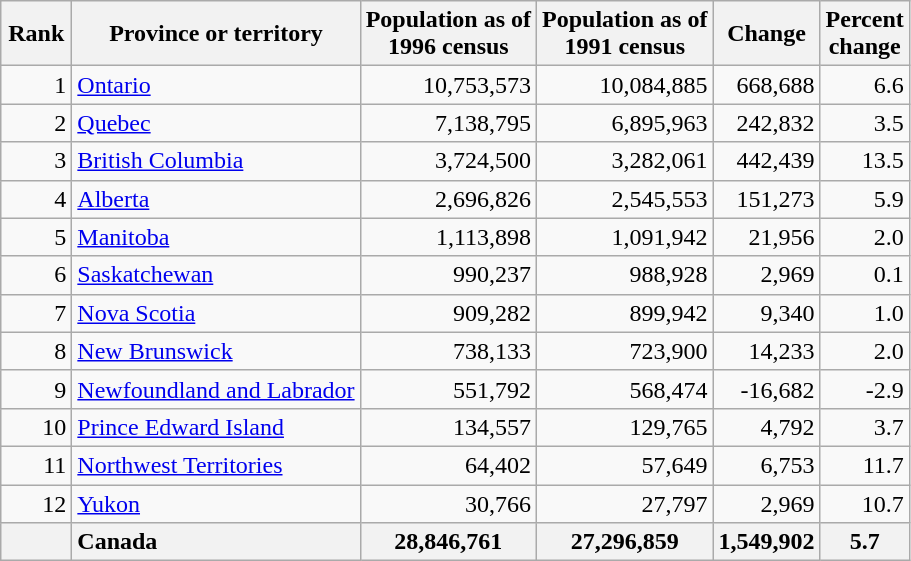<table class="sortable wikitable" style="text-align: right;">
<tr>
<th style="width:40px" style="text-align: center;">Rank</th>
<th style="text-align: center;">Province or territory</th>
<th style="text-align: center;" data-sort-type="number">Population as of<br>1996 census</th>
<th style="text-align: center;" data-sort-type="number">Population as of<br>1991 census</th>
<th style="text-align: center;" data-sort-type="number">Change</th>
<th style="text-align: center;" data-sort-type="number">Percent<br>change</th>
</tr>
<tr>
<td>1</td>
<td style="text-align: left;"><a href='#'>Ontario</a></td>
<td>10,753,573</td>
<td>10,084,885</td>
<td>668,688 </td>
<td>6.6 </td>
</tr>
<tr>
<td>2</td>
<td style="text-align: left;"><a href='#'>Quebec</a></td>
<td>7,138,795</td>
<td>6,895,963</td>
<td>242,832 </td>
<td>3.5 </td>
</tr>
<tr>
<td>3</td>
<td style="text-align: left;"><a href='#'>British Columbia</a></td>
<td>3,724,500</td>
<td>3,282,061</td>
<td>442,439 </td>
<td>13.5 </td>
</tr>
<tr>
<td>4</td>
<td style="text-align: left;"><a href='#'>Alberta</a></td>
<td>2,696,826</td>
<td>2,545,553</td>
<td>151,273 </td>
<td>5.9 </td>
</tr>
<tr>
<td>5</td>
<td style="text-align: left;"><a href='#'>Manitoba</a></td>
<td>1,113,898</td>
<td>1,091,942</td>
<td>21,956 </td>
<td>2.0 </td>
</tr>
<tr>
<td>6</td>
<td style="text-align: left;"><a href='#'>Saskatchewan</a></td>
<td>990,237</td>
<td>988,928</td>
<td>2,969 </td>
<td>0.1 </td>
</tr>
<tr>
<td>7</td>
<td style="text-align: left;"><a href='#'>Nova Scotia</a></td>
<td>909,282</td>
<td>899,942</td>
<td>9,340 </td>
<td>1.0 </td>
</tr>
<tr>
<td>8</td>
<td style="text-align: left;"><a href='#'>New Brunswick</a></td>
<td>738,133</td>
<td>723,900</td>
<td>14,233 </td>
<td>2.0 </td>
</tr>
<tr>
<td>9</td>
<td style="text-align: left;"><a href='#'>Newfoundland and Labrador</a></td>
<td>551,792</td>
<td>568,474</td>
<td>-16,682 </td>
<td>-2.9 </td>
</tr>
<tr>
<td>10</td>
<td style="text-align: left;"><a href='#'>Prince Edward Island</a></td>
<td>134,557</td>
<td>129,765</td>
<td>4,792 </td>
<td>3.7 </td>
</tr>
<tr>
<td>11</td>
<td style="text-align: left;"><a href='#'>Northwest Territories</a></td>
<td>64,402</td>
<td>57,649</td>
<td>6,753 </td>
<td>11.7 </td>
</tr>
<tr>
<td>12</td>
<td style="text-align: left;"><a href='#'>Yukon</a></td>
<td>30,766</td>
<td>27,797</td>
<td>2,969 </td>
<td>10.7 </td>
</tr>
<tr>
<th></th>
<th style="text-align: left;">Canada</th>
<th>28,846,761</th>
<th>27,296,859</th>
<th>1,549,902 </th>
<th>5.7 </th>
</tr>
</table>
